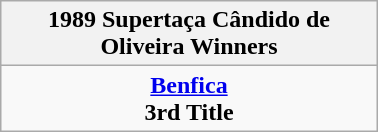<table class="wikitable" style="text-align: center; margin: 0 auto; width: 20%">
<tr>
<th>1989 Supertaça Cândido de Oliveira Winners</th>
</tr>
<tr>
<td><strong><a href='#'>Benfica</a></strong><br><strong>3rd Title</strong></td>
</tr>
</table>
